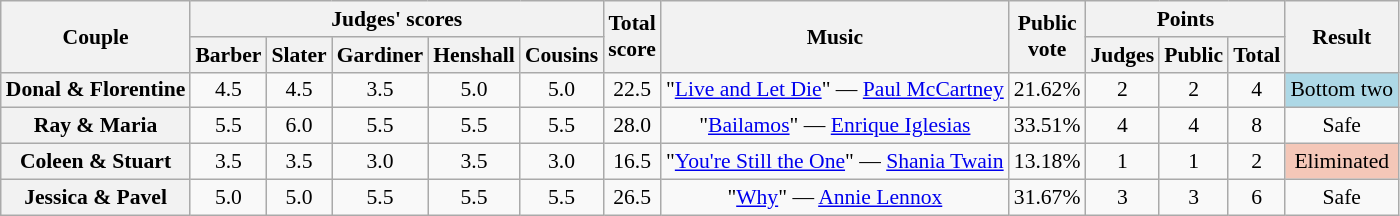<table class="wikitable sortable" style="text-align:center; ; font-size:90%">
<tr>
<th scope="col" rowspan=2>Couple</th>
<th scope="col" colspan=5 class="unsortable">Judges' scores</th>
<th scope="col" rowspan=2>Total<br>score</th>
<th scope="col" rowspan=2 class="unsortable">Music</th>
<th scope="col" rowspan=2>Public<br>vote</th>
<th scope="col" colspan=3>Points</th>
<th scope="col" rowspan=2 class="unsortable">Result</th>
</tr>
<tr>
<th class="unsortable">Barber</th>
<th class="unsortable">Slater</th>
<th class="unsortable">Gardiner</th>
<th class="unsortable">Henshall</th>
<th class="unsortable">Cousins</th>
<th class="unsortable">Judges</th>
<th class="unsortable">Public</th>
<th>Total</th>
</tr>
<tr>
<th scope="row">Donal & Florentine</th>
<td style="text-align:center;">4.5</td>
<td style="text-align:center;">4.5</td>
<td style="text-align:center;">3.5</td>
<td style="text-align:center;">5.0</td>
<td style="text-align:center;">5.0</td>
<td style="text-align:center;">22.5</td>
<td style="text-align:center;">"<a href='#'>Live and Let Die</a>" — <a href='#'>Paul McCartney</a></td>
<td>21.62%</td>
<td style="text-align:center;">2</td>
<td style="text-align:center;">2</td>
<td style="text-align:center;">4</td>
<td bgcolor=lightblue>Bottom two</td>
</tr>
<tr>
<th scope="row">Ray & Maria</th>
<td style="text-align:center;">5.5</td>
<td style="text-align:center;">6.0</td>
<td style="text-align:center;">5.5</td>
<td style="text-align:center;">5.5</td>
<td style="text-align:center;">5.5</td>
<td style="text-align:center;">28.0</td>
<td style="text-align:center;">"<a href='#'>Bailamos</a>" — <a href='#'>Enrique Iglesias</a></td>
<td>33.51%</td>
<td style="text-align:center;">4</td>
<td style="text-align:center;">4</td>
<td style="text-align:center;">8</td>
<td style="text-align:center;">Safe</td>
</tr>
<tr>
<th scope="row">Coleen & Stuart</th>
<td style="text-align:center;">3.5</td>
<td style="text-align:center;">3.5</td>
<td style="text-align:center;">3.0</td>
<td style="text-align:center;">3.5</td>
<td style="text-align:center;">3.0</td>
<td style="text-align:center;">16.5</td>
<td style="text-align:center;">"<a href='#'>You're Still the One</a>" — <a href='#'>Shania Twain</a></td>
<td>13.18%</td>
<td style="text-align:center;">1</td>
<td style="text-align:center;">1</td>
<td style="text-align:center;">2</td>
<td bgcolor="f4c7b8">Eliminated</td>
</tr>
<tr>
<th scope="row">Jessica & Pavel</th>
<td style="text-align:center;">5.0</td>
<td style="text-align:center;">5.0</td>
<td style="text-align:center;">5.5</td>
<td style="text-align:center;">5.5</td>
<td style="text-align:center;">5.5</td>
<td style="text-align:center;">26.5</td>
<td style="text-align:center;">"<a href='#'>Why</a>" — <a href='#'>Annie Lennox</a></td>
<td>31.67%</td>
<td style="text-align:center;">3</td>
<td style="text-align:center;">3</td>
<td style="text-align:center;">6</td>
<td style="text-align:center;">Safe</td>
</tr>
</table>
